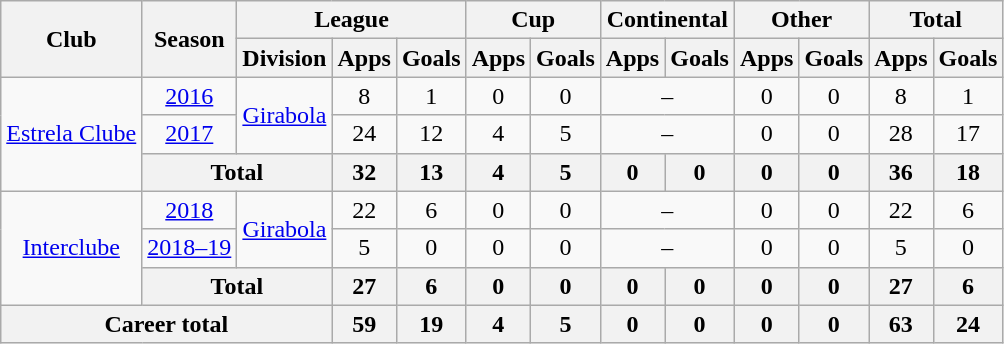<table class="wikitable" style="text-align: center">
<tr>
<th rowspan="2">Club</th>
<th rowspan="2">Season</th>
<th colspan="3">League</th>
<th colspan="2">Cup</th>
<th colspan="2">Continental</th>
<th colspan="2">Other</th>
<th colspan="2">Total</th>
</tr>
<tr>
<th>Division</th>
<th>Apps</th>
<th>Goals</th>
<th>Apps</th>
<th>Goals</th>
<th>Apps</th>
<th>Goals</th>
<th>Apps</th>
<th>Goals</th>
<th>Apps</th>
<th>Goals</th>
</tr>
<tr>
<td rowspan="3"><a href='#'>Estrela Clube</a></td>
<td><a href='#'>2016</a></td>
<td rowspan="2"><a href='#'>Girabola</a></td>
<td>8</td>
<td>1</td>
<td>0</td>
<td>0</td>
<td colspan="2">–</td>
<td>0</td>
<td>0</td>
<td>8</td>
<td>1</td>
</tr>
<tr>
<td><a href='#'>2017</a></td>
<td>24</td>
<td>12</td>
<td>4</td>
<td>5</td>
<td colspan="2">–</td>
<td>0</td>
<td>0</td>
<td>28</td>
<td>17</td>
</tr>
<tr>
<th colspan="2"><strong>Total</strong></th>
<th>32</th>
<th>13</th>
<th>4</th>
<th>5</th>
<th>0</th>
<th>0</th>
<th>0</th>
<th>0</th>
<th>36</th>
<th>18</th>
</tr>
<tr>
<td rowspan="3"><a href='#'>Interclube</a></td>
<td><a href='#'>2018</a></td>
<td rowspan="2"><a href='#'>Girabola</a></td>
<td>22</td>
<td>6</td>
<td>0</td>
<td>0</td>
<td colspan="2">–</td>
<td>0</td>
<td>0</td>
<td>22</td>
<td>6</td>
</tr>
<tr>
<td><a href='#'>2018–19</a></td>
<td>5</td>
<td>0</td>
<td>0</td>
<td>0</td>
<td colspan="2">–</td>
<td>0</td>
<td>0</td>
<td>5</td>
<td>0</td>
</tr>
<tr>
<th colspan="2"><strong>Total</strong></th>
<th>27</th>
<th>6</th>
<th>0</th>
<th>0</th>
<th>0</th>
<th>0</th>
<th>0</th>
<th>0</th>
<th>27</th>
<th>6</th>
</tr>
<tr>
<th colspan="3"><strong>Career total</strong></th>
<th>59</th>
<th>19</th>
<th>4</th>
<th>5</th>
<th>0</th>
<th>0</th>
<th>0</th>
<th>0</th>
<th>63</th>
<th>24</th>
</tr>
</table>
